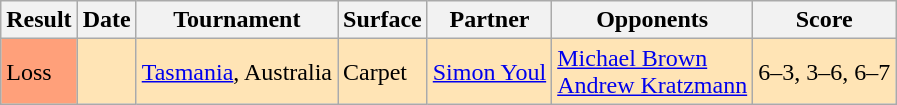<table class="sortable wikitable">
<tr>
<th>Result</th>
<th>Date</th>
<th>Tournament</th>
<th>Surface</th>
<th>Partner</th>
<th>Opponents</th>
<th class="unsortable">Score</th>
</tr>
<tr style="background:moccasin;">
<td bgcolor=FFA07A>Loss</td>
<td></td>
<td><a href='#'>Tasmania</a>, Australia</td>
<td>Carpet</td>
<td> <a href='#'>Simon Youl</a></td>
<td> <a href='#'>Michael Brown</a> <br>  <a href='#'>Andrew Kratzmann</a></td>
<td>6–3, 3–6, 6–7</td>
</tr>
</table>
